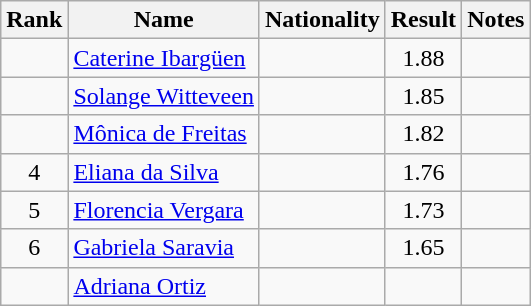<table class="wikitable sortable" style="text-align:center">
<tr>
<th>Rank</th>
<th>Name</th>
<th>Nationality</th>
<th>Result</th>
<th>Notes</th>
</tr>
<tr>
<td></td>
<td align=left><a href='#'>Caterine Ibargüen</a></td>
<td align=left></td>
<td>1.88</td>
<td></td>
</tr>
<tr>
<td></td>
<td align=left><a href='#'>Solange Witteveen</a></td>
<td align=left></td>
<td>1.85</td>
<td></td>
</tr>
<tr>
<td></td>
<td align=left><a href='#'>Mônica de Freitas</a></td>
<td align=left></td>
<td>1.82</td>
<td></td>
</tr>
<tr>
<td>4</td>
<td align=left><a href='#'>Eliana da Silva</a></td>
<td align=left></td>
<td>1.76</td>
<td></td>
</tr>
<tr>
<td>5</td>
<td align=left><a href='#'>Florencia Vergara</a></td>
<td align=left></td>
<td>1.73</td>
<td></td>
</tr>
<tr>
<td>6</td>
<td align=left><a href='#'>Gabriela Saravia</a></td>
<td align=left></td>
<td>1.65</td>
<td></td>
</tr>
<tr>
<td></td>
<td align=left><a href='#'>Adriana Ortiz</a></td>
<td align=left></td>
<td></td>
<td></td>
</tr>
</table>
